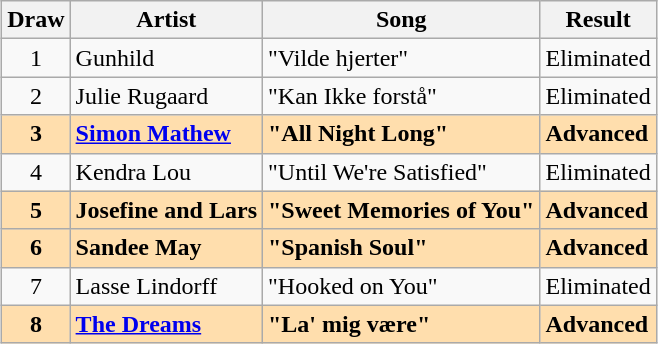<table class="sortable wikitable" style="margin: 1em auto 1em auto; text-align:center">
<tr>
<th>Draw</th>
<th>Artist</th>
<th>Song</th>
<th>Result</th>
</tr>
<tr>
<td>1</td>
<td align="left">Gunhild</td>
<td align="left">"Vilde hjerter"</td>
<td align="left">Eliminated</td>
</tr>
<tr>
<td>2</td>
<td align="left">Julie Rugaard</td>
<td align="left">"Kan Ikke forstå"</td>
<td align="left">Eliminated</td>
</tr>
<tr style="font-weight:bold; background:navajowhite">
<td>3</td>
<td align="left"><a href='#'>Simon Mathew</a></td>
<td align="left">"All Night Long"</td>
<td align="left">Advanced</td>
</tr>
<tr>
<td>4</td>
<td align="left">Kendra Lou</td>
<td align="left">"Until We're Satisfied"</td>
<td align="left">Eliminated</td>
</tr>
<tr style="font-weight:bold; background:navajowhite">
<td>5</td>
<td align="left">Josefine and Lars</td>
<td align="left">"Sweet Memories of You"</td>
<td align="left">Advanced</td>
</tr>
<tr style="font-weight:bold; background:navajowhite">
<td>6</td>
<td align="left">Sandee May</td>
<td align="left">"Spanish Soul"</td>
<td align="left">Advanced</td>
</tr>
<tr>
<td>7</td>
<td align="left">Lasse Lindorff</td>
<td align="left">"Hooked on You"</td>
<td align="left">Eliminated</td>
</tr>
<tr style="font-weight:bold; background:navajowhite">
<td>8</td>
<td align="left" data-sort-value="Dreams, The"><a href='#'>The Dreams</a></td>
<td align="left">"La' mig være"</td>
<td align="left">Advanced</td>
</tr>
</table>
